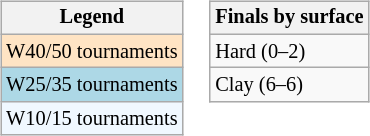<table>
<tr valign=top>
<td><br><table class=wikitable style="font-size:85%;">
<tr>
<th>Legend</th>
</tr>
<tr style="background:#ffe4c4;">
<td>W40/50 tournaments</td>
</tr>
<tr style="background:lightblue;">
<td>W25/35 tournaments</td>
</tr>
<tr style="background:#f0f8ff;">
<td>W10/15 tournaments</td>
</tr>
</table>
</td>
<td><br><table class=wikitable style="font-size:85%;">
<tr>
<th>Finals by surface</th>
</tr>
<tr>
<td>Hard (0–2)</td>
</tr>
<tr>
<td>Clay (6–6)</td>
</tr>
</table>
</td>
</tr>
</table>
